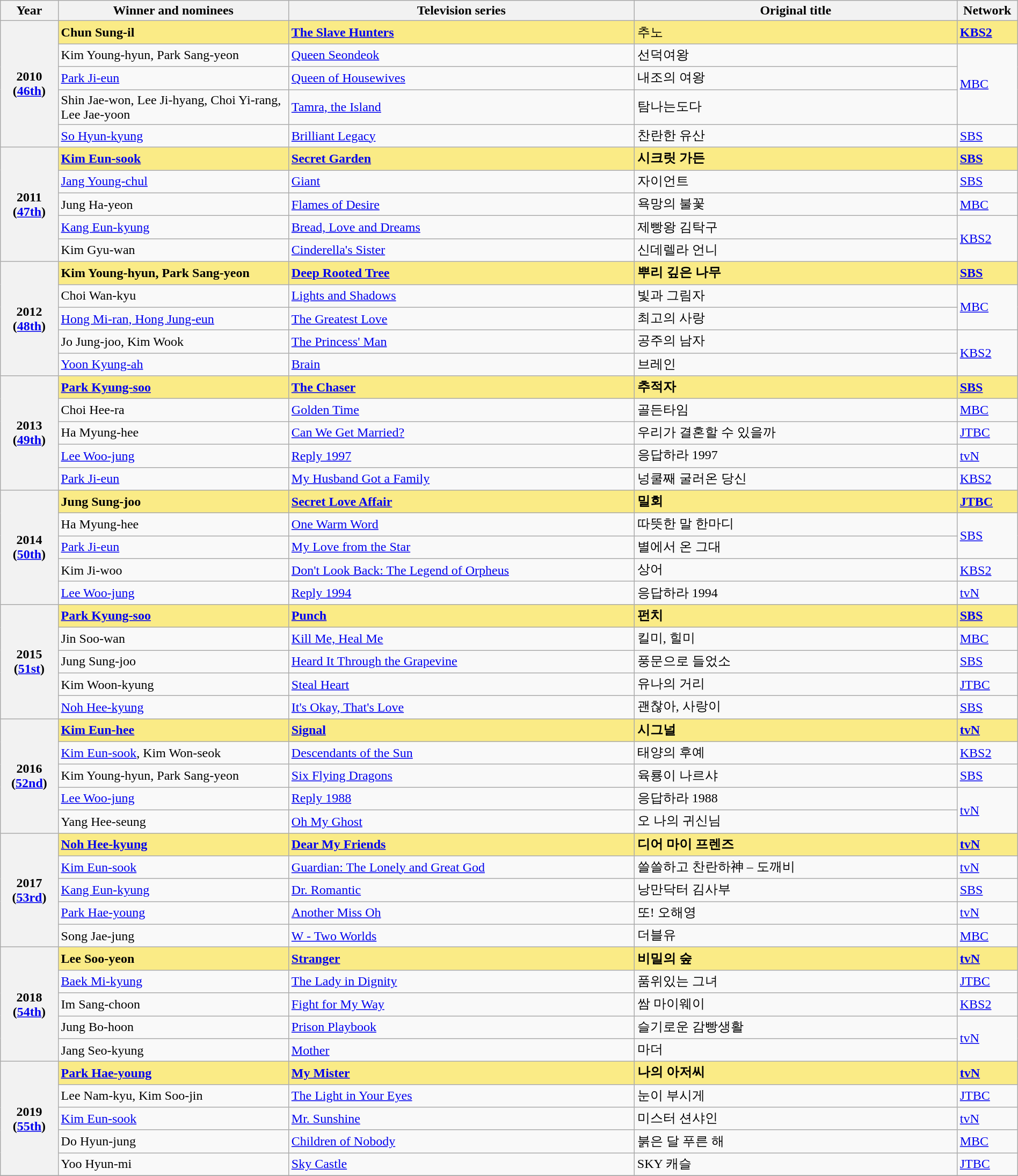<table class="wikitable" style="width:100%;" cellpadding="6">
<tr>
<th style="width:5%;">Year</th>
<th style="width:20%;">Winner and nominees</th>
<th style="width:30%;">Television series</th>
<th style="width:28%;">Original title</th>
<th style="width:5%;">Network</th>
</tr>
<tr>
<th rowspan="5">2010<br>(<a href='#'>46th</a>)</th>
<td style="background:#FAEB86;"><strong>Chun Sung-il </strong></td>
<td style="background:#FAEB86;"><strong><a href='#'>The Slave Hunters</a></strong></td>
<td style="background:#FAEB86;">추노</td>
<td style="background:#FAEB86;"><a href='#'><strong>KBS2</strong></a></td>
</tr>
<tr>
<td>Kim Young-hyun, Park Sang-yeon</td>
<td><a href='#'>Queen Seondeok</a></td>
<td>선덕여왕</td>
<td rowspan="3"><a href='#'>MBC</a></td>
</tr>
<tr>
<td><a href='#'>Park Ji-eun</a></td>
<td><a href='#'>Queen of Housewives</a></td>
<td>내조의 여왕</td>
</tr>
<tr>
<td>Shin Jae-won, Lee Ji-hyang, Choi Yi-rang, Lee Jae-yoon</td>
<td><a href='#'>Tamra, the Island</a></td>
<td>탐나는도다</td>
</tr>
<tr>
<td><a href='#'>So Hyun-kyung</a></td>
<td><a href='#'>Brilliant Legacy</a></td>
<td>찬란한 유산</td>
<td><a href='#'>SBS</a></td>
</tr>
<tr>
<th rowspan="5">2011<br>(<a href='#'>47th</a>)</th>
<td style="background:#FAEB86;"><strong><a href='#'>Kim Eun-sook</a> </strong></td>
<td style="background:#FAEB86;"><a href='#'><strong>Secret Garden</strong></a></td>
<td style="background:#FAEB86;"><strong>시크릿 가든</strong></td>
<td style="background:#FAEB86;"><a href='#'><strong>SBS</strong></a></td>
</tr>
<tr>
<td><a href='#'>Jang Young-chul</a></td>
<td><a href='#'>Giant</a></td>
<td>자이언트</td>
<td><a href='#'>SBS</a></td>
</tr>
<tr>
<td>Jung Ha-yeon</td>
<td><a href='#'>Flames of Desire</a></td>
<td>욕망의 불꽃</td>
<td><a href='#'>MBC</a></td>
</tr>
<tr>
<td><a href='#'>Kang Eun-kyung</a></td>
<td><a href='#'>Bread, Love and Dreams</a></td>
<td>제빵왕 김탁구</td>
<td rowspan="2"><a href='#'>KBS2</a></td>
</tr>
<tr>
<td>Kim Gyu-wan</td>
<td><a href='#'>Cinderella's Sister</a></td>
<td>신데렐라 언니</td>
</tr>
<tr>
<th rowspan="5">2012<br>(<a href='#'>48th</a>)</th>
<td style="background:#FAEB86;"><strong>Kim Young-hyun, Park Sang-yeon </strong></td>
<td style="background:#FAEB86;"><strong><a href='#'>Deep Rooted Tree</a></strong></td>
<td style="background:#FAEB86;"><strong>뿌리 깊은 나무</strong></td>
<td style="background:#FAEB86;"><a href='#'><strong>SBS</strong></a></td>
</tr>
<tr>
<td>Choi Wan-kyu</td>
<td><a href='#'>Lights and Shadows</a></td>
<td>빛과 그림자</td>
<td rowspan="2"><a href='#'>MBC</a></td>
</tr>
<tr>
<td><a href='#'>Hong Mi-ran, Hong Jung-eun</a></td>
<td><a href='#'>The Greatest Love</a></td>
<td>최고의 사랑</td>
</tr>
<tr>
<td>Jo Jung-joo, Kim Wook</td>
<td><a href='#'>The Princess' Man</a></td>
<td>공주의 남자</td>
<td rowspan="2"><a href='#'>KBS2</a></td>
</tr>
<tr>
<td><a href='#'>Yoon Kyung-ah</a></td>
<td><a href='#'>Brain</a></td>
<td>브레인</td>
</tr>
<tr>
<th rowspan="5">2013<br>(<a href='#'>49th</a>)</th>
<td style="background:#FAEB86;"><strong><a href='#'>Park Kyung-soo</a> </strong></td>
<td style="background:#FAEB86;"><a href='#'><strong>The Chaser</strong></a></td>
<td style="background:#FAEB86;"><strong>추적자</strong></td>
<td style="background:#FAEB86;"><a href='#'><strong>SBS</strong></a></td>
</tr>
<tr>
<td>Choi Hee-ra</td>
<td><a href='#'>Golden Time</a></td>
<td>골든타임</td>
<td><a href='#'>MBC</a></td>
</tr>
<tr>
<td>Ha Myung-hee</td>
<td><a href='#'>Can We Get Married?</a></td>
<td>우리가 결혼할 수 있을까</td>
<td><a href='#'>JTBC</a></td>
</tr>
<tr>
<td><a href='#'>Lee Woo-jung</a></td>
<td><a href='#'>Reply 1997</a></td>
<td>응답하라 1997</td>
<td><a href='#'>tvN</a></td>
</tr>
<tr>
<td><a href='#'>Park Ji-eun</a></td>
<td><a href='#'>My Husband Got a Family</a></td>
<td>넝쿨째 굴러온 당신</td>
<td><a href='#'>KBS2</a></td>
</tr>
<tr>
<th rowspan="5">2014<br>(<a href='#'>50th</a>)</th>
<td style="background:#FAEB86;"><strong>Jung Sung-joo </strong></td>
<td style="background:#FAEB86;"><strong><a href='#'>Secret Love Affair</a></strong></td>
<td style="background:#FAEB86;"><strong>밀회</strong></td>
<td style="background:#FAEB86;"><strong><a href='#'>JTBC</a></strong></td>
</tr>
<tr>
<td>Ha Myung-hee</td>
<td><a href='#'>One Warm Word</a></td>
<td>따뜻한 말 한마디</td>
<td rowspan="2"><a href='#'>SBS</a></td>
</tr>
<tr>
<td><a href='#'>Park Ji-eun</a></td>
<td><a href='#'>My Love from the Star</a></td>
<td>별에서 온 그대</td>
</tr>
<tr>
<td>Kim Ji-woo</td>
<td><a href='#'>Don't Look Back: The Legend of Orpheus</a></td>
<td>상어</td>
<td><a href='#'>KBS2</a></td>
</tr>
<tr>
<td><a href='#'>Lee Woo-jung</a></td>
<td><a href='#'>Reply 1994</a></td>
<td>응답하라 1994</td>
<td><a href='#'>tvN</a></td>
</tr>
<tr>
<th rowspan="5">2015<br>(<a href='#'>51st</a>)</th>
<td style="background:#FAEB86;"><strong><a href='#'>Park Kyung-soo</a> </strong></td>
<td style="background:#FAEB86;"><strong><a href='#'>Punch</a></strong></td>
<td style="background:#FAEB86;"><strong>펀치</strong></td>
<td style="background:#FAEB86;"><a href='#'><strong>SBS</strong></a></td>
</tr>
<tr>
<td>Jin Soo-wan</td>
<td><a href='#'>Kill Me, Heal Me</a></td>
<td>킬미, 힐미</td>
<td><a href='#'>MBC</a></td>
</tr>
<tr>
<td>Jung Sung-joo</td>
<td><a href='#'>Heard It Through the Grapevine</a></td>
<td>풍문으로 들었소</td>
<td><a href='#'>SBS</a></td>
</tr>
<tr>
<td>Kim Woon-kyung</td>
<td><a href='#'>Steal Heart</a></td>
<td>유나의 거리</td>
<td><a href='#'>JTBC</a></td>
</tr>
<tr>
<td><a href='#'>Noh Hee-kyung</a></td>
<td><a href='#'>It's Okay, That's Love</a></td>
<td>괜찮아, 사랑이</td>
<td><a href='#'>SBS</a></td>
</tr>
<tr>
<th rowspan="5">2016<br>(<a href='#'>52nd</a>)</th>
<td style="background:#FAEB86;"><strong><a href='#'>Kim Eun-hee</a> </strong></td>
<td style="background:#FAEB86;"><a href='#'><strong>Signal</strong></a></td>
<td style="background:#FAEB86;"><strong>시그널</strong></td>
<td style="background:#FAEB86;"><a href='#'><strong>tvN</strong></a></td>
</tr>
<tr>
<td><a href='#'>Kim Eun-sook</a>, Kim Won-seok</td>
<td><a href='#'>Descendants of the Sun</a></td>
<td>태양의 후예</td>
<td><a href='#'>KBS2</a></td>
</tr>
<tr>
<td>Kim Young-hyun, Park Sang-yeon</td>
<td><a href='#'>Six Flying Dragons</a></td>
<td>육룡이 나르샤</td>
<td><a href='#'>SBS</a></td>
</tr>
<tr>
<td><a href='#'>Lee Woo-jung</a></td>
<td><a href='#'>Reply 1988</a></td>
<td>응답하라 1988</td>
<td rowspan="2"><a href='#'>tvN</a></td>
</tr>
<tr>
<td>Yang Hee-seung</td>
<td><a href='#'>Oh My Ghost</a></td>
<td>오 나의 귀신님</td>
</tr>
<tr>
<th rowspan="5">2017<br>(<a href='#'>53rd</a>)</th>
<td style="background:#FAEB86;"><strong><a href='#'>Noh Hee-kyung</a> </strong></td>
<td style="background:#FAEB86;"><strong><a href='#'>Dear My Friends</a></strong></td>
<td style="background:#FAEB86;"><strong>디어 마이 프렌즈</strong></td>
<td style="background:#FAEB86;"><a href='#'><strong>tvN</strong></a></td>
</tr>
<tr>
<td><a href='#'>Kim Eun-sook</a></td>
<td><a href='#'>Guardian: The Lonely and Great God</a></td>
<td>쓸쓸하고 찬란하神 – 도깨비</td>
<td><a href='#'>tvN</a></td>
</tr>
<tr>
<td><a href='#'>Kang Eun-kyung</a></td>
<td><a href='#'>Dr. Romantic</a></td>
<td>낭만닥터 김사부</td>
<td><a href='#'>SBS</a></td>
</tr>
<tr>
<td><a href='#'>Park Hae-young</a></td>
<td><a href='#'>Another Miss Oh</a></td>
<td>또! 오해영</td>
<td><a href='#'>tvN</a></td>
</tr>
<tr>
<td>Song Jae-jung</td>
<td><a href='#'>W - Two Worlds</a></td>
<td>더블유</td>
<td><a href='#'>MBC</a></td>
</tr>
<tr>
<th rowspan="5">2018<br>(<a href='#'>54th</a>)</th>
<td style="background:#FAEB86;"><strong>Lee Soo-yeon </strong></td>
<td style="background:#FAEB86;"><a href='#'><strong>Stranger</strong></a></td>
<td style="background:#FAEB86;"><strong>비밀의 숲</strong></td>
<td style="background:#FAEB86;"><a href='#'><strong>tvN</strong></a></td>
</tr>
<tr>
<td><a href='#'>Baek Mi-kyung</a></td>
<td><a href='#'>The Lady in Dignity</a></td>
<td>품위있는 그녀</td>
<td><a href='#'>JTBC</a></td>
</tr>
<tr>
<td>Im Sang-choon</td>
<td><a href='#'>Fight for My Way</a></td>
<td>쌈 마이웨이</td>
<td><a href='#'>KBS2</a></td>
</tr>
<tr>
<td>Jung Bo-hoon</td>
<td><a href='#'>Prison Playbook</a></td>
<td>슬기로운 감빵생활</td>
<td rowspan="2"><a href='#'>tvN</a></td>
</tr>
<tr>
<td>Jang Seo-kyung</td>
<td><a href='#'>Mother</a></td>
<td>마더</td>
</tr>
<tr>
<th rowspan="5">2019<br>(<a href='#'>55th</a>)</th>
<td style="background:#FAEB86;"><strong><a href='#'>Park Hae-young</a></strong> <strong></strong></td>
<td style="background:#FAEB86;"><strong><a href='#'>My Mister</a></strong></td>
<td style="background:#FAEB86;"><strong>나의 아저씨</strong></td>
<td style="background:#FAEB86;"><a href='#'><strong>tvN</strong></a></td>
</tr>
<tr>
<td>Lee Nam-kyu, Kim Soo-jin</td>
<td><a href='#'>The Light in Your Eyes</a></td>
<td>눈이 부시게</td>
<td><a href='#'>JTBC</a></td>
</tr>
<tr>
<td><a href='#'>Kim Eun-sook</a></td>
<td><a href='#'>Mr. Sunshine</a></td>
<td>미스터 션샤인</td>
<td><a href='#'>tvN</a></td>
</tr>
<tr>
<td>Do Hyun-jung</td>
<td><a href='#'>Children of Nobody</a></td>
<td>붉은 달 푸른 해</td>
<td><a href='#'>MBC</a></td>
</tr>
<tr>
<td>Yoo Hyun-mi</td>
<td><a href='#'>Sky Castle</a></td>
<td>SKY 캐슬</td>
<td><a href='#'>JTBC</a></td>
</tr>
<tr>
</tr>
</table>
